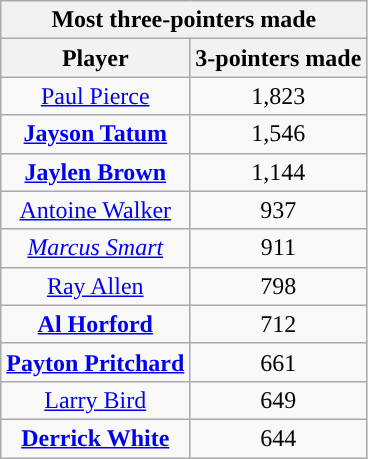<table class="wikitable sortable" style="text-align:center">
<tr>
<th colspan="2" style="text-align:center; ">Most three-pointers made</th>
</tr>
<tr>
<th style="text-align:center; ">Player</th>
<th style="text-align:center; ">3-pointers made</th>
</tr>
<tr>
<td><a href='#'>Paul Pierce</a></td>
<td>1,823</td>
</tr>
<tr>
<td><strong><a href='#'>Jayson Tatum</a></strong></td>
<td>1,546</td>
</tr>
<tr>
<td><strong><a href='#'>Jaylen Brown</a></strong></td>
<td>1,144</td>
</tr>
<tr>
<td><a href='#'>Antoine Walker</a></td>
<td>937</td>
</tr>
<tr>
<td><em><a href='#'>Marcus Smart</a></em></td>
<td>911</td>
</tr>
<tr>
<td><a href='#'>Ray Allen</a></td>
<td>798</td>
</tr>
<tr>
<td><strong><a href='#'>Al Horford</a></strong></td>
<td>712</td>
</tr>
<tr>
<td><strong><a href='#'>Payton Pritchard</a></strong></td>
<td>661</td>
</tr>
<tr>
<td><a href='#'>Larry Bird</a></td>
<td>649</td>
</tr>
<tr>
<td><strong><a href='#'>Derrick White</a></strong></td>
<td>644</td>
</tr>
</table>
